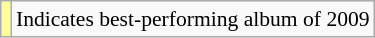<table class="wikitable" style="font-size:90%;">
<tr>
<td style="background-color:#FFFF99"></td>
<td>Indicates best-performing album of 2009</td>
</tr>
</table>
